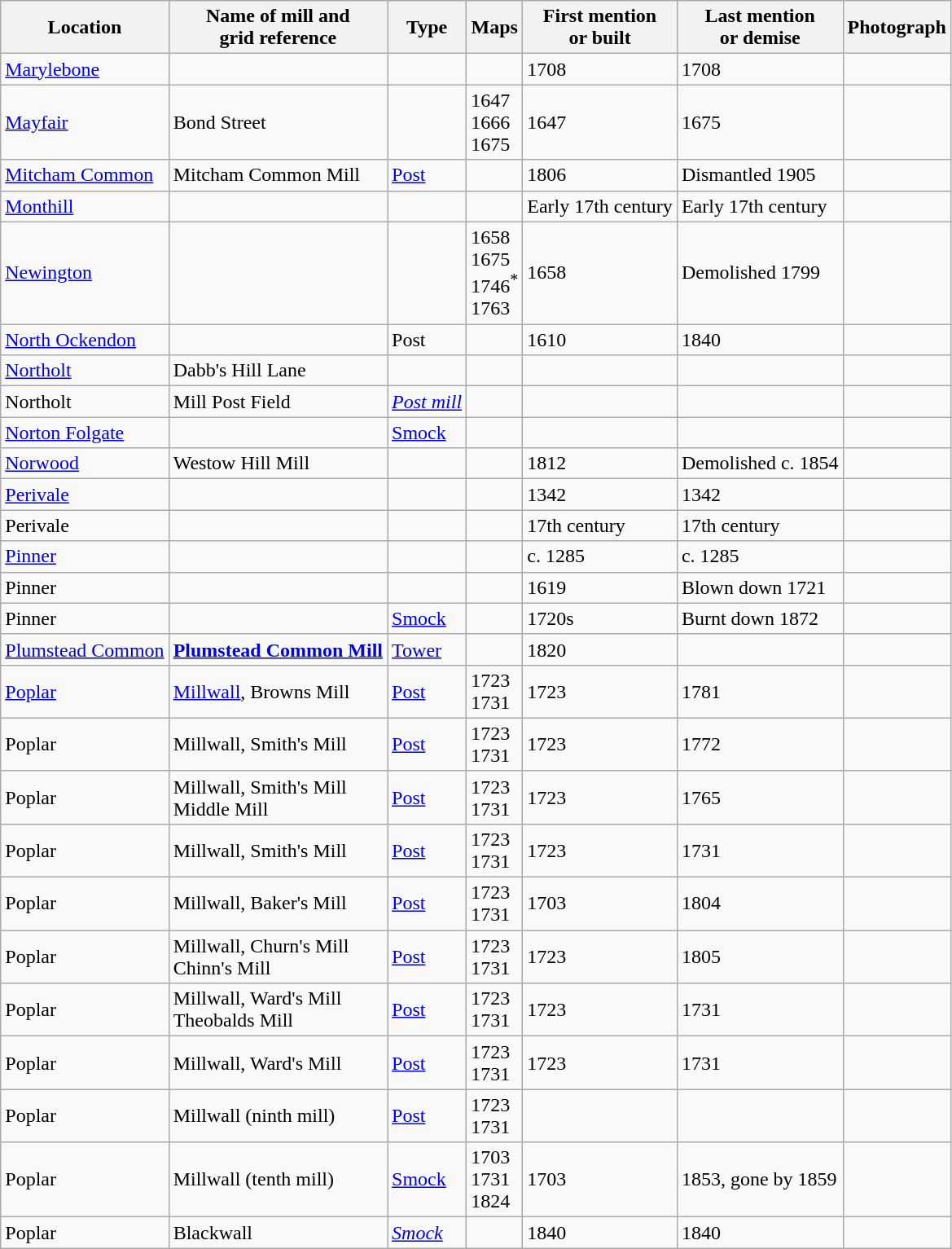<table class="wikitable">
<tr>
<th>Location</th>
<th>Name of mill and<br>grid reference</th>
<th>Type</th>
<th>Maps</th>
<th>First mention<br>or built</th>
<th>Last mention<br> or demise</th>
<th>Photograph</th>
</tr>
<tr>
<td><a href='#'>Marylebone</a></td>
<td></td>
<td></td>
<td></td>
<td>1708</td>
<td>1708</td>
<td></td>
</tr>
<tr>
<td><a href='#'>Mayfair</a></td>
<td>Bond Street</td>
<td></td>
<td>1647<br>1666<br>1675</td>
<td>1647</td>
<td>1675</td>
<td></td>
</tr>
<tr>
<td><a href='#'>Mitcham Common</a></td>
<td>Mitcham Common Mill<br></td>
<td><a href='#'>Post</a></td>
<td></td>
<td>1806</td>
<td>Dismantled 1905 <br> </td>
<td></td>
</tr>
<tr>
<td><a href='#'>Monthill</a></td>
<td></td>
<td></td>
<td></td>
<td>Early 17th century</td>
<td>Early 17th century</td>
<td></td>
</tr>
<tr>
<td><a href='#'>Newington</a></td>
<td></td>
<td></td>
<td>1658<br>1675<br>1746<sup>*</sup><br>1763</td>
<td>1658</td>
<td>Demolished 1799</td>
<td></td>
</tr>
<tr>
<td><a href='#'>North Ockendon</a></td>
<td></td>
<td>Post</td>
<td></td>
<td>1610</td>
<td>1840</td>
<td></td>
</tr>
<tr>
<td><a href='#'>Northolt</a></td>
<td>Dabb's Hill Lane<br></td>
<td></td>
<td></td>
<td></td>
<td></td>
<td></td>
</tr>
<tr>
<td>Northolt</td>
<td>Mill Post Field<br></td>
<td><em><a href='#'>Post mill</a></em></td>
<td></td>
<td></td>
<td></td>
<td></td>
</tr>
<tr>
<td><a href='#'>Norton Folgate</a></td>
<td></td>
<td><a href='#'>Smock</a></td>
<td></td>
<td></td>
<td></td>
<td></td>
</tr>
<tr>
<td><a href='#'>Norwood</a></td>
<td>Westow Hill Mill</td>
<td></td>
<td></td>
<td>1812</td>
<td>Demolished c. 1854</td>
<td></td>
</tr>
<tr>
<td><a href='#'>Perivale</a></td>
<td></td>
<td></td>
<td></td>
<td>1342</td>
<td>1342</td>
<td></td>
</tr>
<tr>
<td>Perivale</td>
<td></td>
<td></td>
<td></td>
<td>17th century</td>
<td>17th century</td>
<td></td>
</tr>
<tr>
<td><a href='#'>Pinner</a></td>
<td></td>
<td></td>
<td></td>
<td>c. 1285</td>
<td>c. 1285</td>
<td></td>
</tr>
<tr>
<td>Pinner</td>
<td></td>
<td></td>
<td></td>
<td>1619</td>
<td>Blown down 1721</td>
<td></td>
</tr>
<tr>
<td>Pinner</td>
<td></td>
<td><a href='#'>Smock</a></td>
<td></td>
<td>1720s</td>
<td>Burnt down 1872</td>
<td></td>
</tr>
<tr>
<td><a href='#'>Plumstead Common</a></td>
<td><strong><a href='#'>Plumstead Common Mill</a></strong><br></td>
<td><a href='#'>Tower</a></td>
<td></td>
<td>1820</td>
<td></td>
<td></td>
</tr>
<tr>
<td><a href='#'>Poplar</a></td>
<td><a href='#'>Millwall</a>, Browns Mill</td>
<td><a href='#'>Post</a></td>
<td>1723<br>1731</td>
<td>1723</td>
<td>1781</td>
<td></td>
</tr>
<tr>
<td>Poplar</td>
<td>Millwall, Smith's Mill</td>
<td><a href='#'>Post</a></td>
<td>1723<br>1731</td>
<td>1723</td>
<td>1772</td>
<td></td>
</tr>
<tr>
<td>Poplar</td>
<td>Millwall, Smith's Mill<br>Middle Mill</td>
<td><a href='#'>Post</a></td>
<td>1723<br>1731</td>
<td>1723</td>
<td>1765</td>
<td></td>
</tr>
<tr>
<td>Poplar</td>
<td>Millwall, Smith's Mill</td>
<td><a href='#'>Post</a></td>
<td>1723<br>1731</td>
<td>1723</td>
<td>1731</td>
<td></td>
</tr>
<tr>
<td>Poplar</td>
<td>Millwall, Baker's Mill</td>
<td><a href='#'>Post</a></td>
<td>1723<br>1731</td>
<td>1703</td>
<td>1804</td>
<td></td>
</tr>
<tr>
<td>Poplar</td>
<td>Millwall, Churn's Mill<br>Chinn's Mill</td>
<td><a href='#'>Post</a></td>
<td>1723<br>1731</td>
<td>1723</td>
<td>1805</td>
<td></td>
</tr>
<tr>
<td>Poplar</td>
<td>Millwall, Ward's Mill<br>Theobalds Mill</td>
<td><a href='#'>Post</a></td>
<td>1723<br>1731</td>
<td>1723</td>
<td>1731</td>
<td></td>
</tr>
<tr>
<td>Poplar</td>
<td>Millwall, Ward's Mill</td>
<td><a href='#'>Post</a></td>
<td>1723<br>1731</td>
<td>1723</td>
<td>1731</td>
<td></td>
</tr>
<tr>
<td>Poplar</td>
<td>Millwall (ninth mill)</td>
<td><a href='#'>Post</a></td>
<td>1723<br>1731</td>
<td></td>
<td></td>
<td></td>
</tr>
<tr>
<td>Poplar</td>
<td>Millwall (tenth mill)</td>
<td><a href='#'>Smock</a></td>
<td>1703<br>1731<br>1824</td>
<td>1703</td>
<td>1853, gone by 1859</td>
<td></td>
</tr>
<tr>
<td>Poplar</td>
<td>Blackwall</td>
<td><em><a href='#'>Smock</a></em></td>
<td></td>
<td>1840</td>
<td>1840</td>
<td></td>
</tr>
</table>
